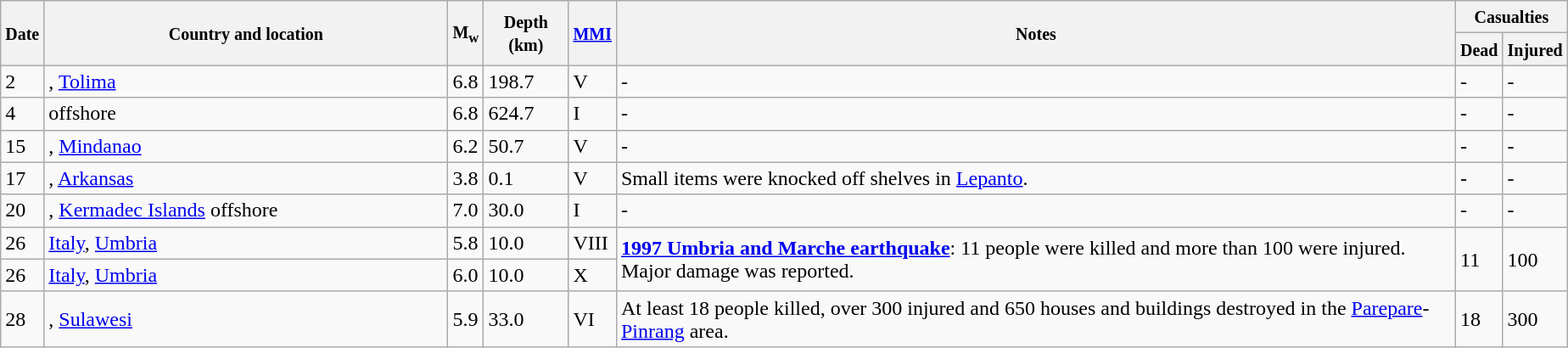<table class="wikitable sortable" style="border:1px black; margin-left:1em;">
<tr>
<th rowspan="2"><small>Date</small></th>
<th rowspan="2" style="width: 310px"><small>Country and location</small></th>
<th rowspan="2"><small>M<sub>w</sub></small></th>
<th rowspan="2"><small>Depth (km)</small></th>
<th rowspan="2"><small><a href='#'>MMI</a></small></th>
<th rowspan="2" class="unsortable"><small>Notes</small></th>
<th colspan="2"><small>Casualties</small></th>
</tr>
<tr>
<th><small>Dead</small></th>
<th><small>Injured</small></th>
</tr>
<tr>
<td>2</td>
<td>, <a href='#'>Tolima</a></td>
<td>6.8</td>
<td>198.7</td>
<td>V</td>
<td>-</td>
<td>-</td>
<td>-</td>
</tr>
<tr>
<td>4</td>
<td> offshore</td>
<td>6.8</td>
<td>624.7</td>
<td>I</td>
<td>-</td>
<td>-</td>
<td>-</td>
</tr>
<tr>
<td>15</td>
<td>, <a href='#'>Mindanao</a></td>
<td>6.2</td>
<td>50.7</td>
<td>V</td>
<td>-</td>
<td>-</td>
<td>-</td>
</tr>
<tr>
<td>17</td>
<td>, <a href='#'>Arkansas</a></td>
<td>3.8</td>
<td>0.1</td>
<td>V</td>
<td>Small items were knocked off shelves in <a href='#'>Lepanto</a>.</td>
<td>-</td>
<td>-</td>
</tr>
<tr>
<td>20</td>
<td>, <a href='#'>Kermadec Islands</a> offshore</td>
<td>7.0</td>
<td>30.0</td>
<td>I</td>
<td>-</td>
<td>-</td>
<td>-</td>
</tr>
<tr>
<td>26</td>
<td> <a href='#'>Italy</a>, <a href='#'>Umbria</a></td>
<td>5.8</td>
<td>10.0</td>
<td>VIII</td>
<td rowspan="2"><strong><a href='#'>1997 Umbria and Marche earthquake</a></strong>: 11 people were killed and more than 100 were injured. Major damage was reported.</td>
<td rowspan="2">11</td>
<td rowspan="2">100</td>
</tr>
<tr>
<td>26</td>
<td> <a href='#'>Italy</a>, <a href='#'>Umbria</a></td>
<td>6.0</td>
<td>10.0</td>
<td>X</td>
</tr>
<tr>
<td>28</td>
<td>, <a href='#'>Sulawesi</a></td>
<td>5.9</td>
<td>33.0</td>
<td>VI</td>
<td>At least 18 people killed, over 300 injured and 650 houses and buildings destroyed in the <a href='#'>Parepare</a>-<a href='#'>Pinrang</a> area.</td>
<td>18</td>
<td>300</td>
</tr>
<tr>
</tr>
</table>
